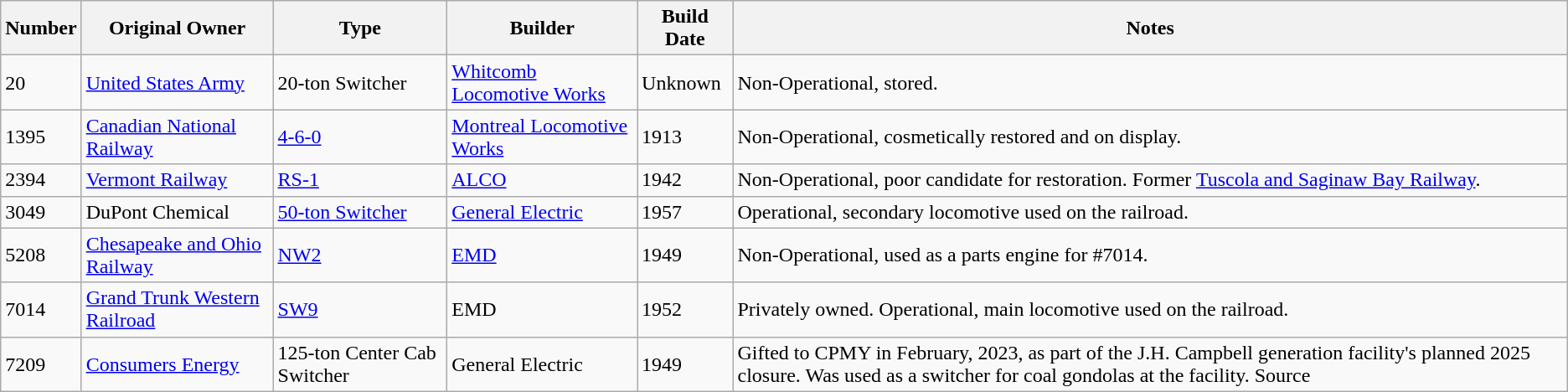<table class="wikitable">
<tr>
<th>Number</th>
<th>Original Owner</th>
<th>Type</th>
<th>Builder</th>
<th>Build Date</th>
<th>Notes</th>
</tr>
<tr>
<td>20</td>
<td><a href='#'>United States Army</a></td>
<td>20-ton Switcher</td>
<td><a href='#'>Whitcomb Locomotive Works</a></td>
<td>Unknown</td>
<td>Non-Operational, stored.</td>
</tr>
<tr>
<td>1395</td>
<td><a href='#'>Canadian National Railway</a></td>
<td><a href='#'>4-6-0</a></td>
<td><a href='#'>Montreal Locomotive Works</a></td>
<td>1913</td>
<td>Non-Operational, cosmetically restored and on display.</td>
</tr>
<tr>
<td>2394</td>
<td><a href='#'>Vermont Railway</a></td>
<td><a href='#'>RS-1</a></td>
<td><a href='#'>ALCO</a></td>
<td>1942</td>
<td>Non-Operational, poor candidate for restoration. Former <a href='#'>Tuscola and Saginaw Bay Railway</a>.</td>
</tr>
<tr>
<td>3049</td>
<td>DuPont Chemical</td>
<td><a href='#'>50-ton Switcher</a></td>
<td><a href='#'>General Electric</a></td>
<td>1957</td>
<td>Operational, secondary locomotive used on the railroad.</td>
</tr>
<tr>
<td>5208</td>
<td><a href='#'>Chesapeake and Ohio Railway</a></td>
<td><a href='#'>NW2</a></td>
<td><a href='#'>EMD</a></td>
<td>1949</td>
<td>Non-Operational, used as a parts engine for #7014.</td>
</tr>
<tr>
<td>7014</td>
<td><a href='#'>Grand Trunk Western Railroad</a></td>
<td><a href='#'>SW9</a></td>
<td>EMD</td>
<td>1952</td>
<td>Privately owned. Operational, main locomotive used on the railroad.</td>
</tr>
<tr>
<td>7209</td>
<td><a href='#'>Consumers Energy</a></td>
<td>125-ton Center Cab Switcher</td>
<td>General Electric</td>
<td>1949</td>
<td>Gifted to CPMY in February, 2023, as part of the J.H. Campbell generation facility's planned 2025 closure.  Was used as a switcher for coal gondolas at the facility. Source</td>
</tr>
</table>
